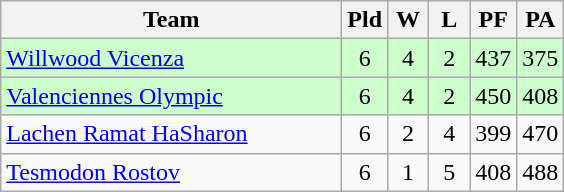<table class="wikitable" style="text-align:center">
<tr>
<th width=220>Team</th>
<th width=20>Pld</th>
<th width=20>W</th>
<th width=20>L</th>
<th width=20>PF</th>
<th width=20>PA</th>
</tr>
<tr bgcolor="#ccffcc">
<td align="left"> <a href='#'>Willwood Vicenza</a></td>
<td>6</td>
<td>4</td>
<td>2</td>
<td>437</td>
<td>375</td>
</tr>
<tr bgcolor="#ccffcc">
<td align="left"> <a href='#'>Valenciennes Olympic</a></td>
<td>6</td>
<td>4</td>
<td>2</td>
<td>450</td>
<td>408</td>
</tr>
<tr>
<td align="left"> <a href='#'>Lachen Ramat HaSharon</a></td>
<td>6</td>
<td>2</td>
<td>4</td>
<td>399</td>
<td>470</td>
</tr>
<tr>
<td align="left"> <a href='#'>Tesmodon Rostov</a></td>
<td>6</td>
<td>1</td>
<td>5</td>
<td>408</td>
<td>488</td>
</tr>
</table>
